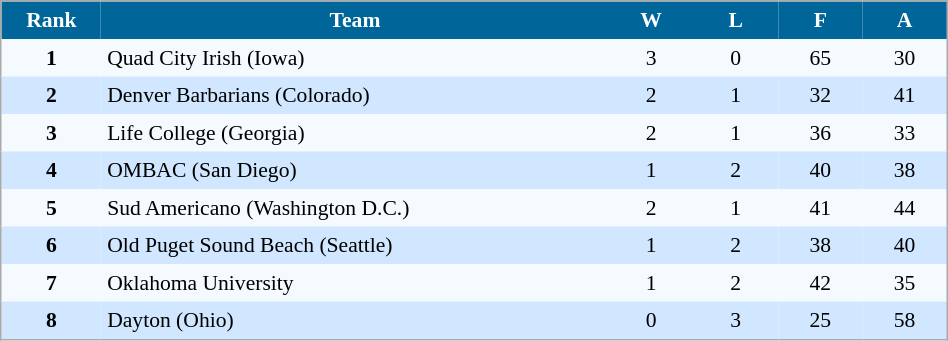<table align=center cellpadding="4" cellspacing="0" style="background: #f9f9f9; border: 1px #aaa solid; border-collapse: collapse; font-size: 90%;" width=50%>
<tr align=center bgcolor=#006699 style="color:white;">
<th width=5%>Rank</th>
<th width=30% colspan=1>Team</th>
<th width=5%>W</th>
<th width=5%>L</th>
<th width=5%>F</th>
<th width=5%>A</th>
</tr>
<tr align=center bgcolor=#F5FAFF>
<td><strong>1</strong></td>
<td align=left>Quad City Irish (Iowa)</td>
<td>3</td>
<td>0</td>
<td>65</td>
<td>30</td>
</tr>
<tr align=center bgcolor=#D0E7FF>
<td><strong>2</strong></td>
<td align=left>Denver Barbarians (Colorado)</td>
<td>2</td>
<td>1</td>
<td>32</td>
<td>41</td>
</tr>
<tr align=center bgcolor=#F5FAFF>
<td><strong>3</strong></td>
<td align=left>Life College (Georgia)</td>
<td>2</td>
<td>1</td>
<td>36</td>
<td>33</td>
</tr>
<tr align=center bgcolor=#D0E7FF>
<td><strong>4</strong></td>
<td align=left>OMBAC (San Diego)</td>
<td>1</td>
<td>2</td>
<td>40</td>
<td>38</td>
</tr>
<tr align=center bgcolor=#F5FAFF>
<td><strong>5</strong></td>
<td align=left>Sud Americano (Washington D.C.)</td>
<td>2</td>
<td>1</td>
<td>41</td>
<td>44</td>
</tr>
<tr align=center bgcolor=#D0E7FF>
<td><strong>6</strong></td>
<td align=left>Old Puget Sound Beach (Seattle)</td>
<td>1</td>
<td>2</td>
<td>38</td>
<td>40</td>
</tr>
<tr align=center bgcolor=#F5FAFF>
<td><strong>7</strong></td>
<td align=left>Oklahoma University</td>
<td>1</td>
<td>2</td>
<td>42</td>
<td>35</td>
</tr>
<tr align=center bgcolor=#D0E7FF>
<td><strong>8</strong></td>
<td align=left>Dayton (Ohio)</td>
<td>0</td>
<td>3</td>
<td>25</td>
<td>58</td>
</tr>
<tr align=center bgcolor=#F5FAFF>
</tr>
</table>
